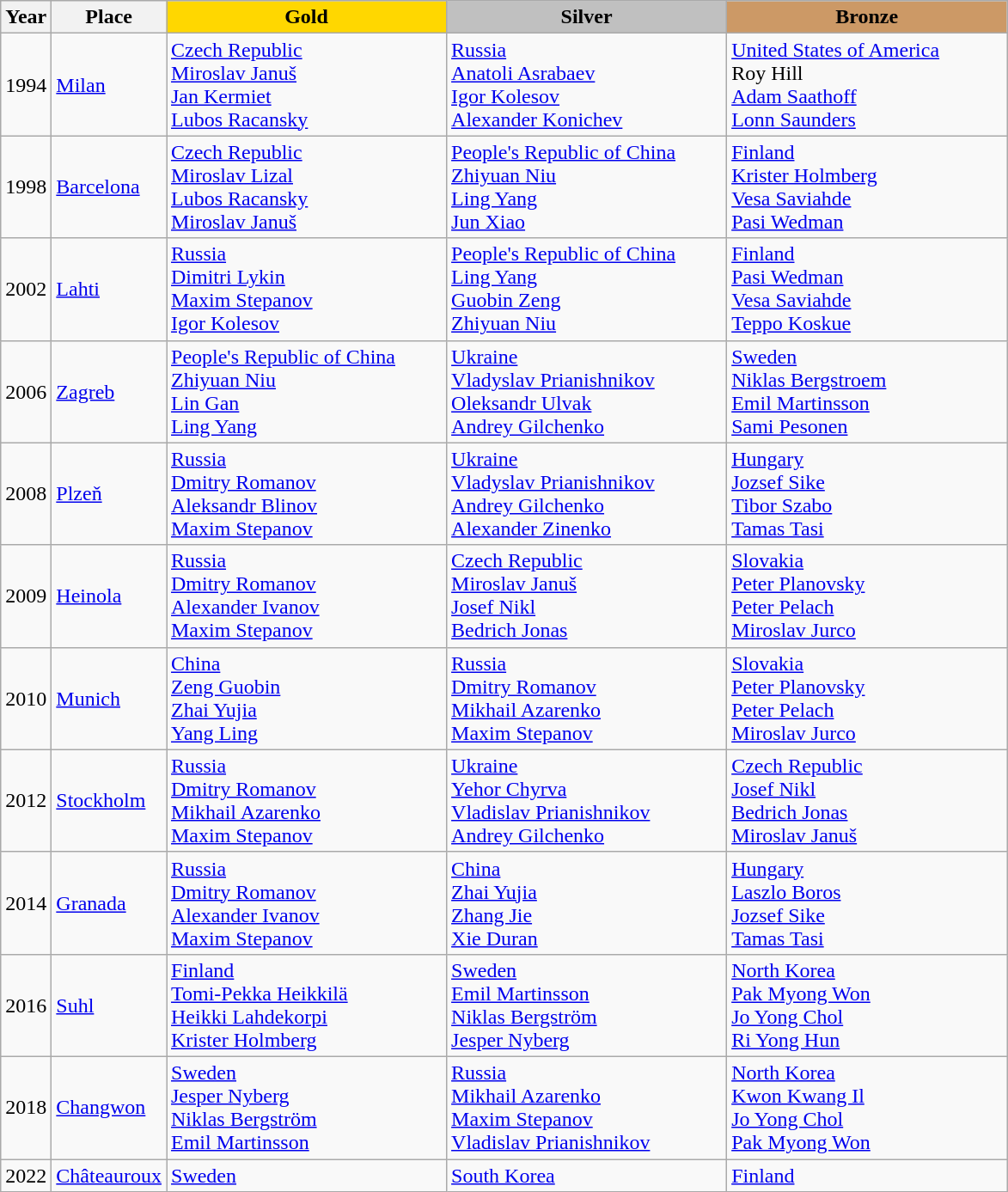<table class="wikitable">
<tr>
<th>Year</th>
<th>Place</th>
<th style="background:gold"    width="210">Gold</th>
<th style="background:silver"  width="210">Silver</th>
<th style="background:#cc9966" width="210">Bronze</th>
</tr>
<tr>
<td>1994</td>
<td> <a href='#'>Milan</a></td>
<td> <a href='#'>Czech Republic</a><br><a href='#'>Miroslav Januš</a><br><a href='#'>Jan Kermiet</a><br><a href='#'>Lubos Racansky</a></td>
<td> <a href='#'>Russia</a><br><a href='#'>Anatoli Asrabaev</a><br><a href='#'>Igor Kolesov</a><br><a href='#'>Alexander Konichev</a></td>
<td> <a href='#'>United States of America</a><br>Roy Hill<br><a href='#'>Adam Saathoff</a><br><a href='#'>Lonn Saunders</a></td>
</tr>
<tr>
<td>1998</td>
<td> <a href='#'>Barcelona</a></td>
<td> <a href='#'>Czech Republic</a><br><a href='#'>Miroslav Lizal</a><br><a href='#'>Lubos Racansky</a><br><a href='#'>Miroslav Januš</a></td>
<td> <a href='#'>People's Republic of China</a><br><a href='#'>Zhiyuan Niu</a><br><a href='#'>Ling Yang</a><br><a href='#'>Jun Xiao</a></td>
<td> <a href='#'>Finland</a><br><a href='#'>Krister Holmberg</a><br><a href='#'>Vesa Saviahde</a><br><a href='#'>Pasi Wedman</a></td>
</tr>
<tr>
<td>2002</td>
<td> <a href='#'>Lahti</a></td>
<td> <a href='#'>Russia</a><br><a href='#'>Dimitri Lykin</a><br><a href='#'>Maxim Stepanov</a><br><a href='#'>Igor Kolesov</a></td>
<td> <a href='#'>People's Republic of China</a><br><a href='#'>Ling Yang</a><br><a href='#'>Guobin Zeng</a><br><a href='#'>Zhiyuan Niu</a></td>
<td> <a href='#'>Finland</a><br><a href='#'>Pasi Wedman</a><br><a href='#'>Vesa Saviahde</a><br><a href='#'>Teppo Koskue</a></td>
</tr>
<tr>
<td>2006</td>
<td> <a href='#'>Zagreb</a></td>
<td> <a href='#'>People's Republic of China</a><br><a href='#'>Zhiyuan Niu</a><br><a href='#'>Lin Gan</a><br><a href='#'>Ling Yang</a></td>
<td> <a href='#'>Ukraine</a><br><a href='#'>Vladyslav Prianishnikov</a><br><a href='#'>Oleksandr Ulvak</a><br><a href='#'>Andrey Gilchenko</a></td>
<td> <a href='#'>Sweden</a><br><a href='#'>Niklas Bergstroem</a><br><a href='#'>Emil Martinsson</a><br><a href='#'>Sami Pesonen</a></td>
</tr>
<tr>
<td>2008</td>
<td> <a href='#'>Plzeň</a></td>
<td> <a href='#'>Russia</a><br><a href='#'>Dmitry Romanov</a><br><a href='#'>Aleksandr Blinov</a><br><a href='#'>Maxim Stepanov</a></td>
<td> <a href='#'>Ukraine</a><br><a href='#'>Vladyslav Prianishnikov</a><br><a href='#'>Andrey Gilchenko</a><br><a href='#'>Alexander Zinenko</a></td>
<td> <a href='#'>Hungary</a><br><a href='#'>Jozsef Sike</a><br><a href='#'>Tibor Szabo</a><br><a href='#'>Tamas Tasi</a></td>
</tr>
<tr>
<td>2009</td>
<td> <a href='#'>Heinola</a></td>
<td> <a href='#'>Russia</a><br><a href='#'>Dmitry Romanov</a><br><a href='#'>Alexander Ivanov</a><br><a href='#'>Maxim Stepanov</a></td>
<td> <a href='#'>Czech Republic</a><br><a href='#'>Miroslav Januš</a><br><a href='#'>Josef Nikl</a><br><a href='#'>Bedrich Jonas</a></td>
<td> <a href='#'>Slovakia</a><br><a href='#'>Peter Planovsky</a><br><a href='#'>Peter Pelach</a><br><a href='#'>Miroslav Jurco</a></td>
</tr>
<tr>
<td>2010</td>
<td> <a href='#'>Munich</a></td>
<td> <a href='#'>China</a><br><a href='#'>Zeng Guobin</a><br><a href='#'>Zhai Yujia</a><br><a href='#'>Yang Ling</a></td>
<td> <a href='#'>Russia</a><br><a href='#'>Dmitry Romanov</a><br><a href='#'>Mikhail Azarenko</a><br><a href='#'>Maxim Stepanov</a></td>
<td> <a href='#'>Slovakia</a><br><a href='#'>Peter Planovsky</a><br><a href='#'>Peter Pelach</a><br><a href='#'>Miroslav Jurco</a></td>
</tr>
<tr>
<td>2012</td>
<td> <a href='#'>Stockholm</a></td>
<td> <a href='#'>Russia</a><br><a href='#'>Dmitry Romanov</a><br><a href='#'>Mikhail Azarenko</a><br><a href='#'>Maxim Stepanov</a></td>
<td> <a href='#'>Ukraine</a><br><a href='#'>Yehor Chyrva</a><br><a href='#'>Vladislav Prianishnikov</a><br><a href='#'>Andrey Gilchenko</a></td>
<td> <a href='#'>Czech Republic</a><br><a href='#'>Josef Nikl</a><br><a href='#'>Bedrich Jonas</a><br><a href='#'>Miroslav Januš</a></td>
</tr>
<tr>
<td>2014</td>
<td> <a href='#'>Granada</a></td>
<td> <a href='#'>Russia</a><br><a href='#'>Dmitry Romanov</a><br><a href='#'>Alexander Ivanov</a><br><a href='#'>Maxim Stepanov</a></td>
<td> <a href='#'>China</a><br><a href='#'>Zhai Yujia</a><br><a href='#'>Zhang Jie</a><br><a href='#'>Xie Duran</a></td>
<td> <a href='#'>Hungary</a><br><a href='#'>Laszlo Boros</a><br><a href='#'>Jozsef Sike</a><br><a href='#'>Tamas Tasi</a></td>
</tr>
<tr>
<td>2016</td>
<td> <a href='#'>Suhl</a></td>
<td> <a href='#'>Finland</a><br><a href='#'>Tomi-Pekka Heikkilä</a><br><a href='#'>Heikki Lahdekorpi</a><br><a href='#'>Krister Holmberg</a></td>
<td> <a href='#'>Sweden</a><br><a href='#'>Emil Martinsson</a><br><a href='#'>Niklas Bergström</a><br><a href='#'>Jesper Nyberg</a></td>
<td> <a href='#'>North Korea</a><br><a href='#'>Pak Myong Won</a><br><a href='#'>Jo Yong Chol</a><br><a href='#'>Ri Yong Hun</a></td>
</tr>
<tr>
<td>2018</td>
<td> <a href='#'>Changwon</a></td>
<td> <a href='#'>Sweden</a><br><a href='#'>Jesper Nyberg</a><br><a href='#'>Niklas Bergström</a><br><a href='#'>Emil Martinsson</a></td>
<td> <a href='#'>Russia</a><br><a href='#'>Mikhail Azarenko</a><br><a href='#'>Maxim Stepanov</a><br><a href='#'>Vladislav Prianishnikov</a></td>
<td> <a href='#'>North Korea</a><br><a href='#'>Kwon Kwang Il</a><br><a href='#'>Jo Yong Chol</a><br><a href='#'>Pak Myong Won</a></td>
</tr>
<tr>
<td>2022</td>
<td> <a href='#'>Châteauroux</a></td>
<td> <a href='#'>Sweden</a></td>
<td> <a href='#'>South Korea</a></td>
<td> <a href='#'>Finland</a></td>
</tr>
</table>
